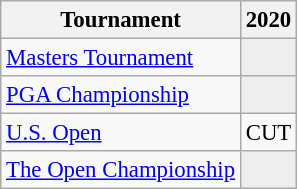<table class="wikitable" style="font-size:95%;text-align:center;">
<tr>
<th>Tournament</th>
<th>2020</th>
</tr>
<tr>
<td align=left><a href='#'>Masters Tournament</a></td>
<td style="background:#eeeeee;"></td>
</tr>
<tr>
<td align=left><a href='#'>PGA Championship</a></td>
<td style="background:#eeeeee;"></td>
</tr>
<tr>
<td align=left><a href='#'>U.S. Open</a></td>
<td>CUT</td>
</tr>
<tr>
<td align=left><a href='#'>The Open Championship</a></td>
<td style="background:#eeeeee;"></td>
</tr>
</table>
